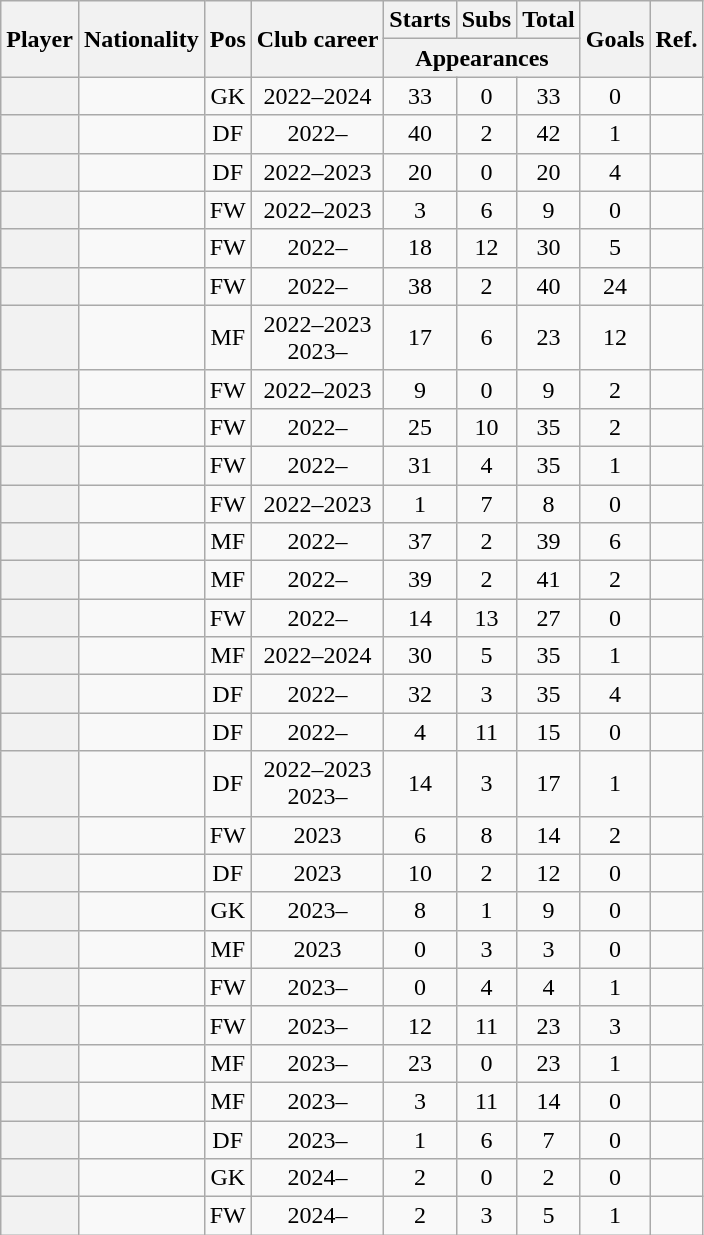<table class="wikitable sortable plainrowheaders" style="text-align:center;">
<tr>
<th scope=col rowspan="2">Player</th>
<th scope=col rowspan="2">Nationality</th>
<th scope=col rowspan="2">Pos</th>
<th scope=col rowspan="2">Club career</th>
<th scope=col>Starts</th>
<th scope=col>Subs</th>
<th scope=col>Total</th>
<th rowspan="2" scope=col>Goals</th>
<th rowspan="2" scope=col class=unsortable>Ref.</th>
</tr>
<tr class=unsortable>
<th scope=col colspan="3">Appearances</th>
</tr>
<tr>
<th scope=row></th>
<td align="left"></td>
<td>GK</td>
<td>2022–2024</td>
<td>33</td>
<td>0</td>
<td>33</td>
<td>0</td>
<td></td>
</tr>
<tr>
<th scope=row><strong></strong></th>
<td align="left"></td>
<td>DF</td>
<td>2022–</td>
<td>40</td>
<td>2</td>
<td>42</td>
<td>1</td>
<td></td>
</tr>
<tr>
<th scope=row></th>
<td align="left"></td>
<td>DF</td>
<td>2022–2023</td>
<td>20</td>
<td>0</td>
<td>20</td>
<td>4</td>
<td></td>
</tr>
<tr>
<th scope=row></th>
<td align="left"></td>
<td>FW</td>
<td>2022–2023</td>
<td>3</td>
<td>6</td>
<td>9</td>
<td>0</td>
<td></td>
</tr>
<tr>
<th scope=row><strong></strong></th>
<td align="left"></td>
<td>FW</td>
<td>2022–</td>
<td>18</td>
<td>12</td>
<td>30</td>
<td>5</td>
<td></td>
</tr>
<tr>
<th scope=row><strong></strong></th>
<td align="left"></td>
<td>FW</td>
<td>2022–</td>
<td>38</td>
<td>2</td>
<td>40</td>
<td>24</td>
<td></td>
</tr>
<tr>
<th scope=row><strong></strong></th>
<td align="left"></td>
<td>MF</td>
<td>2022–2023<br>2023–</td>
<td>17</td>
<td>6</td>
<td>23</td>
<td>12</td>
<td></td>
</tr>
<tr>
<th scope=row></th>
<td align="left"></td>
<td>FW</td>
<td>2022–2023</td>
<td>9</td>
<td>0</td>
<td>9</td>
<td>2</td>
<td></td>
</tr>
<tr>
<th scope=row><strong></strong></th>
<td align="left"></td>
<td>FW</td>
<td>2022–</td>
<td>25</td>
<td>10</td>
<td>35</td>
<td>2</td>
<td></td>
</tr>
<tr>
<th scope=row><strong></strong></th>
<td align="left"></td>
<td>FW</td>
<td>2022–</td>
<td>31</td>
<td>4</td>
<td>35</td>
<td>1</td>
<td></td>
</tr>
<tr>
<th scope=row></th>
<td align="left"></td>
<td>FW</td>
<td>2022–2023</td>
<td>1</td>
<td>7</td>
<td>8</td>
<td>0</td>
<td></td>
</tr>
<tr>
<th scope=row><strong></strong></th>
<td align="left"></td>
<td>MF</td>
<td>2022–</td>
<td>37</td>
<td>2</td>
<td>39</td>
<td>6</td>
<td></td>
</tr>
<tr>
<th scope=row><strong></strong></th>
<td align="left"></td>
<td>MF</td>
<td>2022–</td>
<td>39</td>
<td>2</td>
<td>41</td>
<td>2</td>
<td></td>
</tr>
<tr>
<th scope=row><strong></strong></th>
<td align="left"></td>
<td>FW</td>
<td>2022–</td>
<td>14</td>
<td>13</td>
<td>27</td>
<td>0</td>
<td></td>
</tr>
<tr>
<th scope=row></th>
<td align="left"></td>
<td>MF</td>
<td>2022–2024</td>
<td>30</td>
<td>5</td>
<td>35</td>
<td>1</td>
<td></td>
</tr>
<tr>
<th scope=row><strong></strong></th>
<td align="left"></td>
<td>DF</td>
<td>2022–</td>
<td>32</td>
<td>3</td>
<td>35</td>
<td>4</td>
<td></td>
</tr>
<tr>
<th scope=row><strong></strong></th>
<td align="left"></td>
<td>DF</td>
<td>2022–</td>
<td>4</td>
<td>11</td>
<td>15</td>
<td>0</td>
<td></td>
</tr>
<tr yftuo>
<th scope=row><strong></strong></th>
<td align="left"></td>
<td>DF</td>
<td>2022–2023<br>2023–</td>
<td>14</td>
<td>3</td>
<td>17</td>
<td>1</td>
<td></td>
</tr>
<tr>
<th scope=row></th>
<td align="left"></td>
<td>FW</td>
<td>2023</td>
<td>6</td>
<td>8</td>
<td>14</td>
<td>2</td>
<td></td>
</tr>
<tr>
<th scope=row></th>
<td align="left"></td>
<td>DF</td>
<td>2023</td>
<td>10</td>
<td>2</td>
<td>12</td>
<td>0</td>
<td></td>
</tr>
<tr>
<th scope=row></th>
<td align="left"></td>
<td>GK</td>
<td>2023–</td>
<td>8</td>
<td>1</td>
<td>9</td>
<td>0</td>
<td></td>
</tr>
<tr>
<th scope=row></th>
<td align="left"></td>
<td>MF</td>
<td>2023</td>
<td>0</td>
<td>3</td>
<td>3</td>
<td>0</td>
<td></td>
</tr>
<tr>
<th scope=row><strong></strong></th>
<td align="left"></td>
<td>FW</td>
<td>2023–</td>
<td>0</td>
<td>4</td>
<td>4</td>
<td>1</td>
<td></td>
</tr>
<tr>
<th scope=row><strong></strong></th>
<td align="left"></td>
<td>FW</td>
<td>2023–</td>
<td>12</td>
<td>11</td>
<td>23</td>
<td>3</td>
<td></td>
</tr>
<tr>
<th scope=row><strong></strong></th>
<td align="left"></td>
<td>MF</td>
<td>2023–</td>
<td>23</td>
<td>0</td>
<td>23</td>
<td>1</td>
<td></td>
</tr>
<tr>
<th scope=row><strong></strong></th>
<td align="left"></td>
<td>MF</td>
<td>2023–</td>
<td>3</td>
<td>11</td>
<td>14</td>
<td>0</td>
<td></td>
</tr>
<tr>
<th scope=row><strong></strong></th>
<td align="left"></td>
<td>DF</td>
<td>2023–</td>
<td>1</td>
<td>6</td>
<td>7</td>
<td>0</td>
<td></td>
</tr>
<tr>
<th scope=row><strong></strong></th>
<td align="left"></td>
<td>GK</td>
<td>2024–</td>
<td>2</td>
<td>0</td>
<td>2</td>
<td>0</td>
<td></td>
</tr>
<tr>
<th scope=row><strong></strong></th>
<td align="left"></td>
<td>FW</td>
<td>2024–</td>
<td>2</td>
<td>3</td>
<td>5</td>
<td>1</td>
<td></td>
</tr>
</table>
